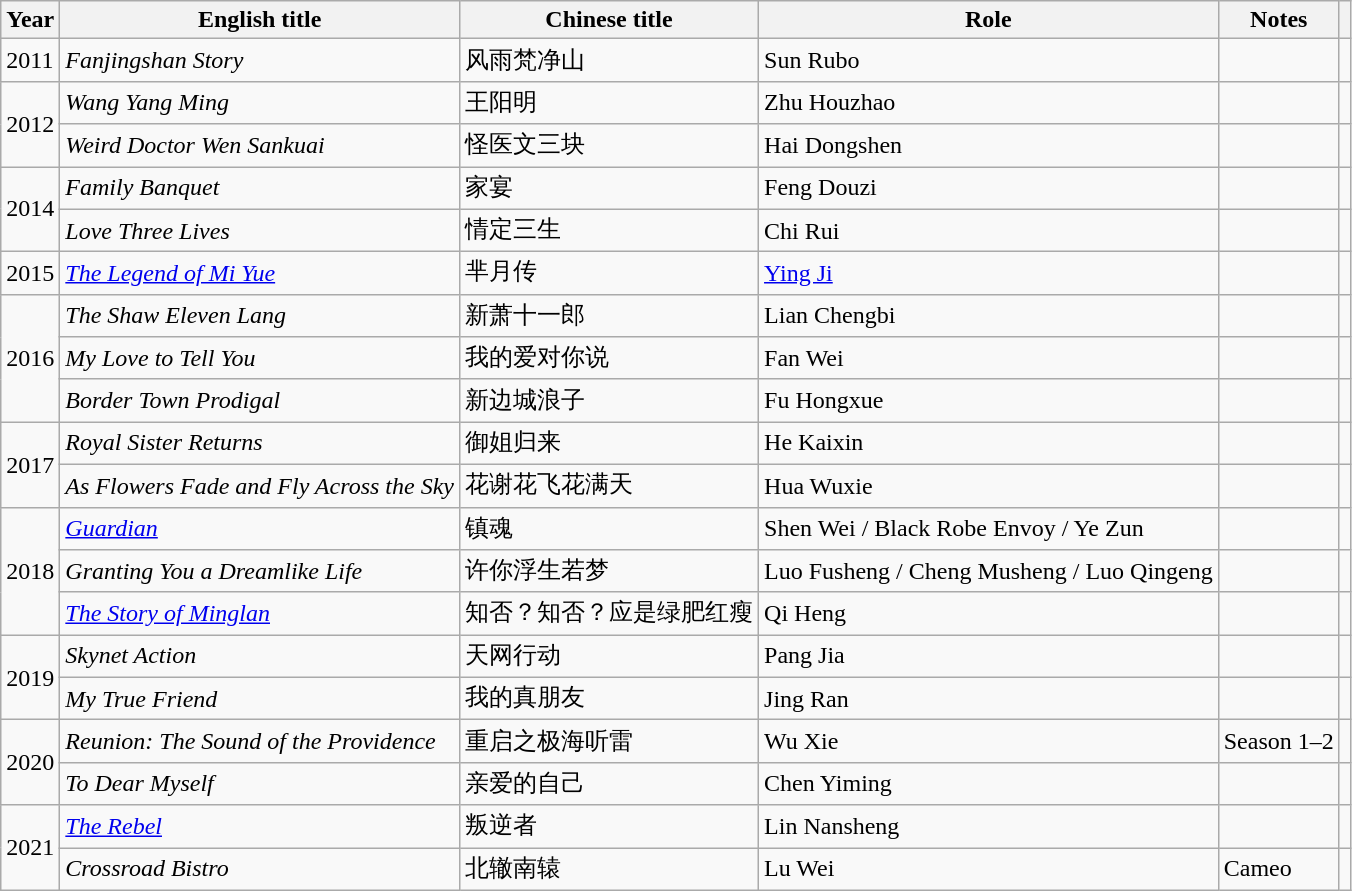<table class="wikitable sortable">
<tr>
<th>Year</th>
<th>English title</th>
<th>Chinese title</th>
<th>Role</th>
<th scope="col" class="unsortable">Notes</th>
<th scope="col" class="unsortable"></th>
</tr>
<tr>
<td>2011</td>
<td><em>Fanjingshan Story</em></td>
<td>风雨梵净山</td>
<td>Sun Rubo</td>
<td></td>
<td style="text-align:center;"></td>
</tr>
<tr>
<td rowspan="2">2012</td>
<td><em>Wang Yang Ming</em></td>
<td>王阳明</td>
<td>Zhu Houzhao</td>
<td></td>
<td></td>
</tr>
<tr>
<td><em>Weird Doctor Wen Sankuai</em></td>
<td>怪医文三块</td>
<td>Hai Dongshen</td>
<td></td>
<td></td>
</tr>
<tr>
<td rowspan="2">2014</td>
<td><em>Family Banquet</em></td>
<td>家宴</td>
<td>Feng Douzi</td>
<td></td>
<td style="text-align:center;"></td>
</tr>
<tr>
<td><em>Love Three Lives</em></td>
<td>情定三生</td>
<td>Chi Rui</td>
<td></td>
<td style="text-align:center;"></td>
</tr>
<tr>
<td>2015</td>
<td><em><a href='#'>The Legend of Mi Yue</a></em></td>
<td>芈月传</td>
<td><a href='#'>Ying Ji</a></td>
<td></td>
<td style="text-align:center;"></td>
</tr>
<tr>
<td rowspan=3>2016</td>
<td><em>The Shaw Eleven Lang</em></td>
<td>新萧十一郎</td>
<td>Lian Chengbi</td>
<td></td>
<td style="text-align:center;"></td>
</tr>
<tr>
<td><em>My Love to Tell You</em></td>
<td>我的爱对你说</td>
<td>Fan Wei</td>
<td></td>
<td style="text-align:center;"></td>
</tr>
<tr>
<td><em>Border Town Prodigal</em></td>
<td>新边城浪子</td>
<td>Fu Hongxue</td>
<td></td>
<td style="text-align:center;"></td>
</tr>
<tr>
<td rowspan=2>2017</td>
<td><em>Royal Sister Returns</em></td>
<td>御姐归来</td>
<td>He Kaixin</td>
<td></td>
<td style="text-align:center;"></td>
</tr>
<tr>
<td><em>As Flowers Fade and Fly Across the Sky</em></td>
<td>花谢花飞花满天</td>
<td>Hua Wuxie</td>
<td></td>
<td style="text-align:center;"></td>
</tr>
<tr>
<td rowspan=3>2018</td>
<td><em><a href='#'>Guardian</a></em></td>
<td>镇魂</td>
<td>Shen Wei / Black Robe Envoy / Ye Zun</td>
<td></td>
<td style="text-align:center;"></td>
</tr>
<tr>
<td><em>Granting You a Dreamlike Life</em></td>
<td>许你浮生若梦</td>
<td>Luo Fusheng / Cheng Musheng / Luo Qingeng</td>
<td></td>
<td style="text-align:center;"></td>
</tr>
<tr>
<td><em><a href='#'>The Story of Minglan</a></em></td>
<td>知否？知否？应是绿肥红瘦</td>
<td>Qi Heng</td>
<td></td>
<td style="text-align:center;"></td>
</tr>
<tr>
<td rowspan=2>2019</td>
<td><em>Skynet Action</em></td>
<td>天网行动</td>
<td>Pang Jia</td>
<td></td>
<td style="text-align:center;"></td>
</tr>
<tr>
<td><em>My True Friend</em></td>
<td>我的真朋友</td>
<td>Jing Ran</td>
<td></td>
<td style="text-align:center;"></td>
</tr>
<tr>
<td rowspan=2>2020</td>
<td><em>Reunion: The Sound of the Providence </em></td>
<td>重启之极海听雷</td>
<td>Wu Xie</td>
<td>Season 1–2</td>
<td style="text-align:center;"></td>
</tr>
<tr>
<td><em>To Dear Myself</em></td>
<td>亲爱的自己</td>
<td>Chen Yiming</td>
<td></td>
<td style="text-align:center;"></td>
</tr>
<tr>
<td rowspan=2>2021</td>
<td><em><a href='#'>The Rebel</a></em></td>
<td>叛逆者</td>
<td>Lin Nansheng</td>
<td></td>
<td style="text-align:center;"></td>
</tr>
<tr>
<td><em>Crossroad Bistro</em></td>
<td>北辙南辕</td>
<td>Lu Wei</td>
<td>Cameo</td>
<td style="text-align:center;"></td>
</tr>
</table>
